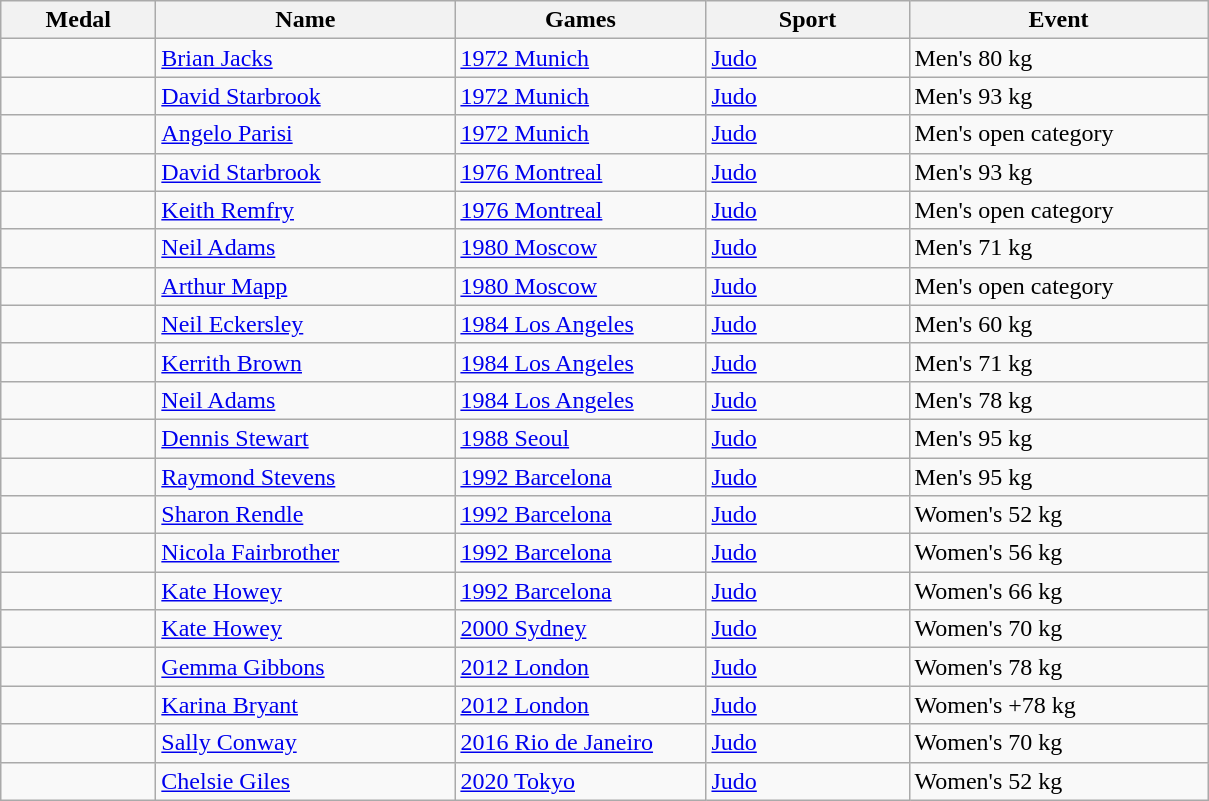<table class="wikitable sortable collapsible collapsed">
<tr>
<th style="width:6em">Medal</th>
<th style="width:12em">Name</th>
<th style="width:10em">Games</th>
<th style="width:8em">Sport</th>
<th style="width:12em">Event</th>
</tr>
<tr>
<td></td>
<td><a href='#'>Brian Jacks</a></td>
<td> <a href='#'>1972 Munich</a></td>
<td> <a href='#'>Judo</a></td>
<td>Men's 80 kg</td>
</tr>
<tr>
<td></td>
<td><a href='#'>David Starbrook</a></td>
<td> <a href='#'>1972 Munich</a></td>
<td> <a href='#'>Judo</a></td>
<td>Men's 93 kg</td>
</tr>
<tr>
<td></td>
<td><a href='#'>Angelo Parisi</a></td>
<td> <a href='#'>1972 Munich</a></td>
<td> <a href='#'>Judo</a></td>
<td>Men's open category</td>
</tr>
<tr>
<td></td>
<td><a href='#'>David Starbrook</a></td>
<td> <a href='#'>1976 Montreal</a></td>
<td> <a href='#'>Judo</a></td>
<td>Men's 93 kg</td>
</tr>
<tr>
<td></td>
<td><a href='#'>Keith Remfry</a></td>
<td> <a href='#'>1976 Montreal</a></td>
<td> <a href='#'>Judo</a></td>
<td>Men's open category</td>
</tr>
<tr>
<td></td>
<td><a href='#'>Neil Adams</a></td>
<td> <a href='#'>1980 Moscow</a></td>
<td> <a href='#'>Judo</a></td>
<td>Men's 71 kg</td>
</tr>
<tr>
<td></td>
<td><a href='#'>Arthur Mapp</a></td>
<td> <a href='#'>1980 Moscow</a></td>
<td> <a href='#'>Judo</a></td>
<td>Men's open category</td>
</tr>
<tr>
<td></td>
<td><a href='#'>Neil Eckersley</a></td>
<td> <a href='#'>1984 Los Angeles</a></td>
<td> <a href='#'>Judo</a></td>
<td>Men's 60 kg</td>
</tr>
<tr>
<td></td>
<td><a href='#'>Kerrith Brown</a></td>
<td> <a href='#'>1984 Los Angeles</a></td>
<td> <a href='#'>Judo</a></td>
<td>Men's 71 kg</td>
</tr>
<tr>
<td></td>
<td><a href='#'>Neil Adams</a></td>
<td> <a href='#'>1984 Los Angeles</a></td>
<td> <a href='#'>Judo</a></td>
<td>Men's 78 kg</td>
</tr>
<tr>
<td></td>
<td><a href='#'>Dennis Stewart</a></td>
<td> <a href='#'>1988 Seoul</a></td>
<td> <a href='#'>Judo</a></td>
<td>Men's 95 kg</td>
</tr>
<tr>
<td></td>
<td><a href='#'>Raymond Stevens</a></td>
<td> <a href='#'>1992 Barcelona</a></td>
<td> <a href='#'>Judo</a></td>
<td>Men's 95 kg</td>
</tr>
<tr>
<td></td>
<td><a href='#'>Sharon Rendle</a></td>
<td> <a href='#'>1992 Barcelona</a></td>
<td> <a href='#'>Judo</a></td>
<td>Women's 52 kg</td>
</tr>
<tr>
<td></td>
<td><a href='#'>Nicola Fairbrother</a></td>
<td> <a href='#'>1992 Barcelona</a></td>
<td> <a href='#'>Judo</a></td>
<td>Women's 56 kg</td>
</tr>
<tr>
<td></td>
<td><a href='#'>Kate Howey</a></td>
<td> <a href='#'>1992 Barcelona</a></td>
<td> <a href='#'>Judo</a></td>
<td>Women's 66 kg</td>
</tr>
<tr>
<td></td>
<td><a href='#'>Kate Howey</a></td>
<td> <a href='#'>2000 Sydney</a></td>
<td> <a href='#'>Judo</a></td>
<td>Women's 70 kg</td>
</tr>
<tr>
<td></td>
<td><a href='#'>Gemma Gibbons</a></td>
<td> <a href='#'>2012 London</a></td>
<td> <a href='#'>Judo</a></td>
<td>Women's 78 kg</td>
</tr>
<tr>
<td></td>
<td><a href='#'>Karina Bryant</a></td>
<td> <a href='#'>2012 London</a></td>
<td> <a href='#'>Judo</a></td>
<td>Women's +78 kg</td>
</tr>
<tr>
<td></td>
<td><a href='#'>Sally Conway</a></td>
<td> <a href='#'>2016 Rio de Janeiro</a></td>
<td> <a href='#'>Judo</a></td>
<td>Women's 70 kg</td>
</tr>
<tr>
<td></td>
<td><a href='#'>Chelsie Giles</a></td>
<td> <a href='#'>2020 Tokyo</a></td>
<td> <a href='#'>Judo</a></td>
<td>Women's 52 kg</td>
</tr>
</table>
